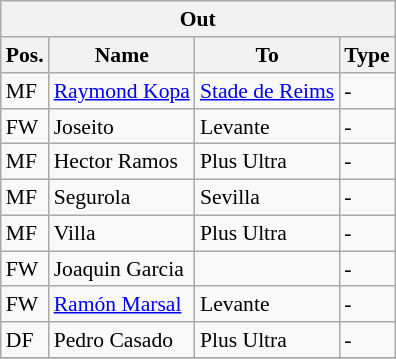<table class="wikitable" style="font-size:90%;float:left; margin-right:1em;">
<tr>
<th colspan="4">Out</th>
</tr>
<tr>
<th>Pos.</th>
<th>Name</th>
<th>To</th>
<th>Type</th>
</tr>
<tr>
<td>MF</td>
<td><a href='#'>Raymond Kopa</a></td>
<td><a href='#'>Stade de Reims</a></td>
<td>-</td>
</tr>
<tr>
<td>FW</td>
<td>Joseito</td>
<td>Levante</td>
<td>-</td>
</tr>
<tr>
<td>MF</td>
<td>Hector Ramos</td>
<td>Plus Ultra</td>
<td>-</td>
</tr>
<tr>
<td>MF</td>
<td>Segurola</td>
<td>Sevilla</td>
<td>-</td>
</tr>
<tr>
<td>MF</td>
<td>Villa</td>
<td>Plus Ultra</td>
<td>-</td>
</tr>
<tr>
<td>FW</td>
<td>Joaquin Garcia</td>
<td></td>
<td>-</td>
</tr>
<tr>
<td>FW</td>
<td><a href='#'>Ramón Marsal</a></td>
<td>Levante</td>
<td>-</td>
</tr>
<tr>
<td>DF</td>
<td>Pedro Casado</td>
<td>Plus Ultra</td>
<td>-</td>
</tr>
<tr>
</tr>
</table>
